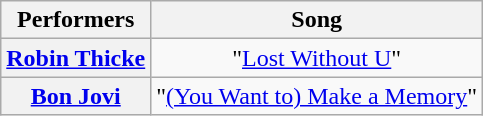<table class="wikitable unsortable" style="text-align:center;">
<tr>
<th scope="col">Performers</th>
<th scope="col">Song</th>
</tr>
<tr>
<th scope="row"><a href='#'>Robin Thicke</a></th>
<td>"<a href='#'>Lost Without U</a>"</td>
</tr>
<tr>
<th scope="row"><a href='#'>Bon Jovi</a></th>
<td>"<a href='#'>(You Want to) Make a Memory</a>"</td>
</tr>
</table>
